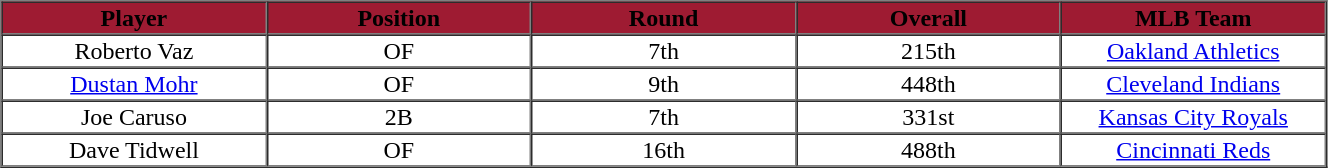<table cellpadding="1" border="1" cellspacing="0" width="70%">
<tr>
<th bgcolor="#9E1B32" width="20%"><span>Player</span></th>
<th bgcolor="#9E1B32" width="20%"><span>Position</span></th>
<th bgcolor="#9E1B32" width="20%"><span>Round</span></th>
<th bgcolor="#9E1B32" width="20%"><span>Overall</span></th>
<th bgcolor="#9E1B32" width="20%"><span>MLB Team</span></th>
</tr>
<tr align="center">
<td>Roberto Vaz</td>
<td>OF</td>
<td>7th</td>
<td>215th</td>
<td><a href='#'>Oakland Athletics</a></td>
</tr>
<tr align="center">
<td><a href='#'>Dustan Mohr</a></td>
<td>OF</td>
<td>9th</td>
<td>448th</td>
<td><a href='#'>Cleveland Indians</a></td>
</tr>
<tr align="center">
<td>Joe Caruso</td>
<td>2B</td>
<td>7th</td>
<td>331st</td>
<td><a href='#'>Kansas City Royals</a></td>
</tr>
<tr align="center">
<td>Dave Tidwell</td>
<td>OF</td>
<td>16th</td>
<td>488th</td>
<td><a href='#'>Cincinnati Reds</a></td>
</tr>
</table>
